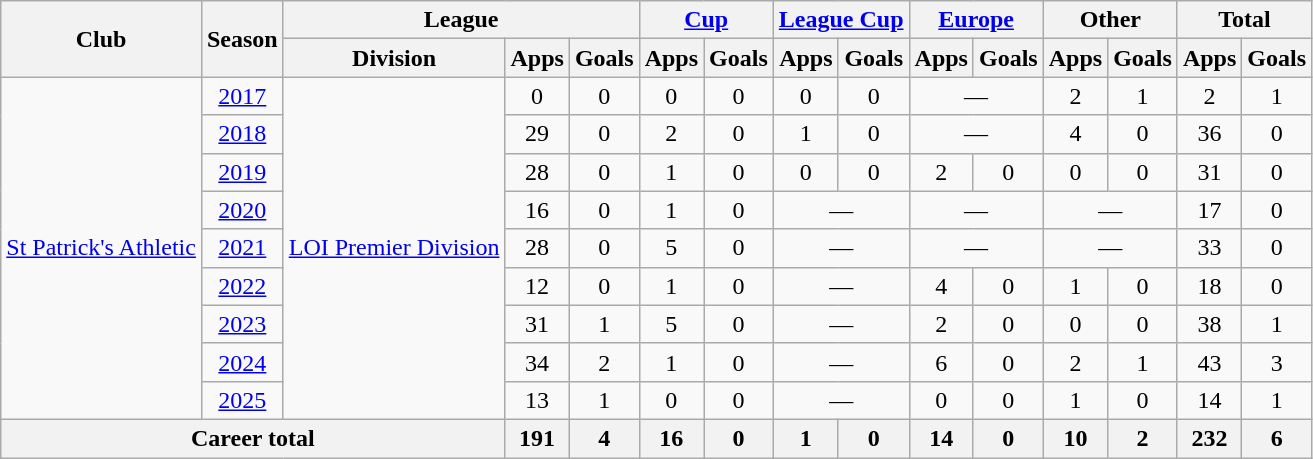<table class="wikitable" style="text-align:center">
<tr>
<th rowspan="2">Club</th>
<th rowspan="2">Season</th>
<th colspan="3">League</th>
<th colspan="2"><a href='#'>Cup</a></th>
<th colspan="2"><a href='#'>League Cup</a></th>
<th colspan="2"><a href='#'>Europe</a></th>
<th colspan="2">Other</th>
<th colspan="2">Total</th>
</tr>
<tr>
<th>Division</th>
<th>Apps</th>
<th>Goals</th>
<th>Apps</th>
<th>Goals</th>
<th>Apps</th>
<th>Goals</th>
<th>Apps</th>
<th>Goals</th>
<th>Apps</th>
<th>Goals</th>
<th>Apps</th>
<th>Goals</th>
</tr>
<tr>
<td rowspan="9"><a href='#'>St Patrick's Athletic</a></td>
<td><a href='#'>2017</a></td>
<td rowspan="9"><a href='#'>LOI Premier Division</a></td>
<td>0</td>
<td>0</td>
<td>0</td>
<td>0</td>
<td>0</td>
<td>0</td>
<td colspan="2">—</td>
<td>2</td>
<td>1</td>
<td>2</td>
<td>1</td>
</tr>
<tr>
<td><a href='#'>2018</a></td>
<td>29</td>
<td>0</td>
<td>2</td>
<td>0</td>
<td>1</td>
<td>0</td>
<td colspan="2">—</td>
<td>4</td>
<td>0</td>
<td>36</td>
<td>0</td>
</tr>
<tr>
<td><a href='#'>2019</a></td>
<td>28</td>
<td>0</td>
<td>1</td>
<td>0</td>
<td>0</td>
<td>0</td>
<td>2</td>
<td>0</td>
<td>0</td>
<td>0</td>
<td>31</td>
<td>0</td>
</tr>
<tr>
<td><a href='#'>2020</a></td>
<td>16</td>
<td>0</td>
<td>1</td>
<td>0</td>
<td colspan="2">—</td>
<td colspan="2">—</td>
<td colspan="2">—</td>
<td>17</td>
<td>0</td>
</tr>
<tr>
<td><a href='#'>2021</a></td>
<td>28</td>
<td>0</td>
<td>5</td>
<td>0</td>
<td colspan="2">—</td>
<td colspan="2">—</td>
<td colspan="2">—</td>
<td>33</td>
<td>0</td>
</tr>
<tr>
<td><a href='#'>2022</a></td>
<td>12</td>
<td>0</td>
<td>1</td>
<td>0</td>
<td colspan="2">—</td>
<td>4</td>
<td>0</td>
<td>1</td>
<td>0</td>
<td>18</td>
<td>0</td>
</tr>
<tr>
<td><a href='#'>2023</a></td>
<td>31</td>
<td>1</td>
<td>5</td>
<td>0</td>
<td colspan="2">—</td>
<td>2</td>
<td>0</td>
<td>0</td>
<td>0</td>
<td>38</td>
<td>1</td>
</tr>
<tr>
<td><a href='#'>2024</a></td>
<td>34</td>
<td>2</td>
<td>1</td>
<td>0</td>
<td colspan="2">—</td>
<td>6</td>
<td>0</td>
<td>2</td>
<td>1</td>
<td>43</td>
<td>3</td>
</tr>
<tr>
<td><a href='#'>2025</a></td>
<td>13</td>
<td>1</td>
<td>0</td>
<td>0</td>
<td colspan="2">—</td>
<td>0</td>
<td>0</td>
<td>1</td>
<td>0</td>
<td>14</td>
<td>1</td>
</tr>
<tr>
<th colspan="3">Career total</th>
<th>191</th>
<th>4</th>
<th>16</th>
<th>0</th>
<th>1</th>
<th>0</th>
<th>14</th>
<th>0</th>
<th>10</th>
<th>2</th>
<th>232</th>
<th>6</th>
</tr>
</table>
